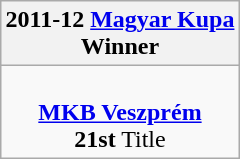<table class=wikitable style="text-align:center; margin:auto">
<tr>
<th>2011-12 <a href='#'>Magyar Kupa</a><br>Winner</th>
</tr>
<tr>
<td align=center><br><strong><a href='#'>MKB Veszprém</a></strong><br><strong>21st</strong> Title</td>
</tr>
</table>
